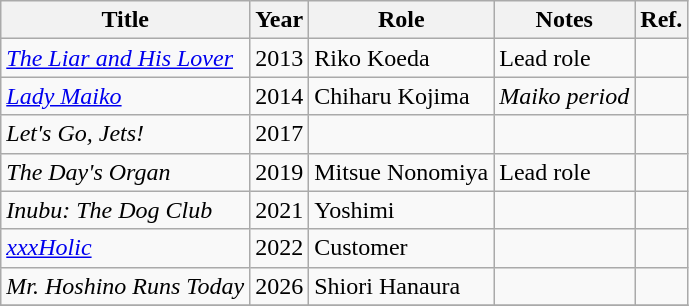<table class="wikitable sortable">
<tr>
<th>Title</th>
<th>Year</th>
<th>Role</th>
<th class="unsortable">Notes</th>
<th class="unsortable">Ref.</th>
</tr>
<tr>
<td><em><a href='#'>The Liar and His Lover</a></em></td>
<td>2013</td>
<td>Riko Koeda</td>
<td>Lead role</td>
<td></td>
</tr>
<tr>
<td><em><a href='#'>Lady Maiko</a></em></td>
<td>2014</td>
<td>Chiharu Kojima</td>
<td><em>Maiko period</em></td>
<td></td>
</tr>
<tr>
<td><em>Let's Go, Jets!</em></td>
<td>2017</td>
<td></td>
<td></td>
<td></td>
</tr>
<tr>
<td><em>The Day's Organ</em></td>
<td>2019</td>
<td>Mitsue Nonomiya</td>
<td>Lead role</td>
<td></td>
</tr>
<tr>
<td><em>Inubu: The Dog Club</em></td>
<td>2021</td>
<td>Yoshimi</td>
<td></td>
<td></td>
</tr>
<tr>
<td><em><a href='#'>xxxHolic</a></em></td>
<td>2022</td>
<td>Customer</td>
<td></td>
<td></td>
</tr>
<tr>
<td><em>Mr. Hoshino Runs Today</em></td>
<td>2026</td>
<td>Shiori Hanaura</td>
<td></td>
<td></td>
</tr>
<tr>
</tr>
</table>
